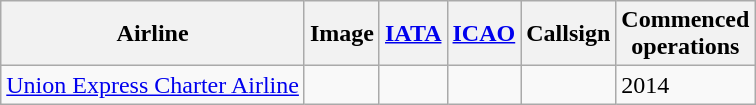<table class="wikitable sortable">
<tr valign="middle">
<th>Airline</th>
<th>Image</th>
<th><a href='#'>IATA</a></th>
<th><a href='#'>ICAO</a></th>
<th>Callsign</th>
<th>Commenced<br>operations</th>
</tr>
<tr>
<td><a href='#'>Union Express Charter Airline</a></td>
<td></td>
<td></td>
<td></td>
<td></td>
<td>2014</td>
</tr>
</table>
